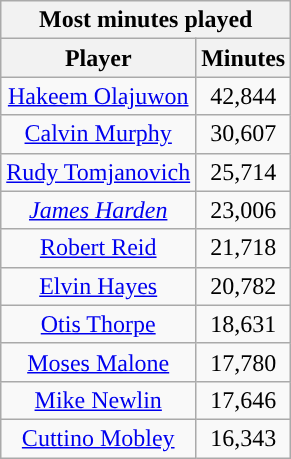<table class="wikitable sortable" style="text-align:center">
<tr>
<th colspan="2" style="text-align:center; ">Most minutes played</th>
</tr>
<tr>
<th style="text-align:center; ">Player</th>
<th style="text-align:center; ">Minutes</th>
</tr>
<tr>
<td><a href='#'>Hakeem Olajuwon</a></td>
<td>42,844</td>
</tr>
<tr>
<td><a href='#'>Calvin Murphy</a></td>
<td>30,607</td>
</tr>
<tr>
<td><a href='#'>Rudy Tomjanovich</a></td>
<td>25,714</td>
</tr>
<tr>
<td><em><a href='#'>James Harden</a></em></td>
<td>23,006</td>
</tr>
<tr>
<td><a href='#'>Robert Reid</a></td>
<td>21,718</td>
</tr>
<tr>
<td><a href='#'>Elvin Hayes</a></td>
<td>20,782</td>
</tr>
<tr>
<td><a href='#'>Otis Thorpe</a></td>
<td>18,631</td>
</tr>
<tr>
<td><a href='#'>Moses Malone</a></td>
<td>17,780</td>
</tr>
<tr>
<td><a href='#'>Mike Newlin</a></td>
<td>17,646</td>
</tr>
<tr>
<td><a href='#'>Cuttino Mobley</a></td>
<td>16,343</td>
</tr>
</table>
